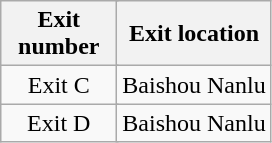<table class="wikitable">
<tr>
<th style="width:70px" colspan="2">Exit number</th>
<th>Exit location</th>
</tr>
<tr>
<td align="center" colspan="2">Exit C</td>
<td>Baishou Nanlu</td>
</tr>
<tr>
<td align="center" colspan="2">Exit D</td>
<td>Baishou Nanlu</td>
</tr>
</table>
